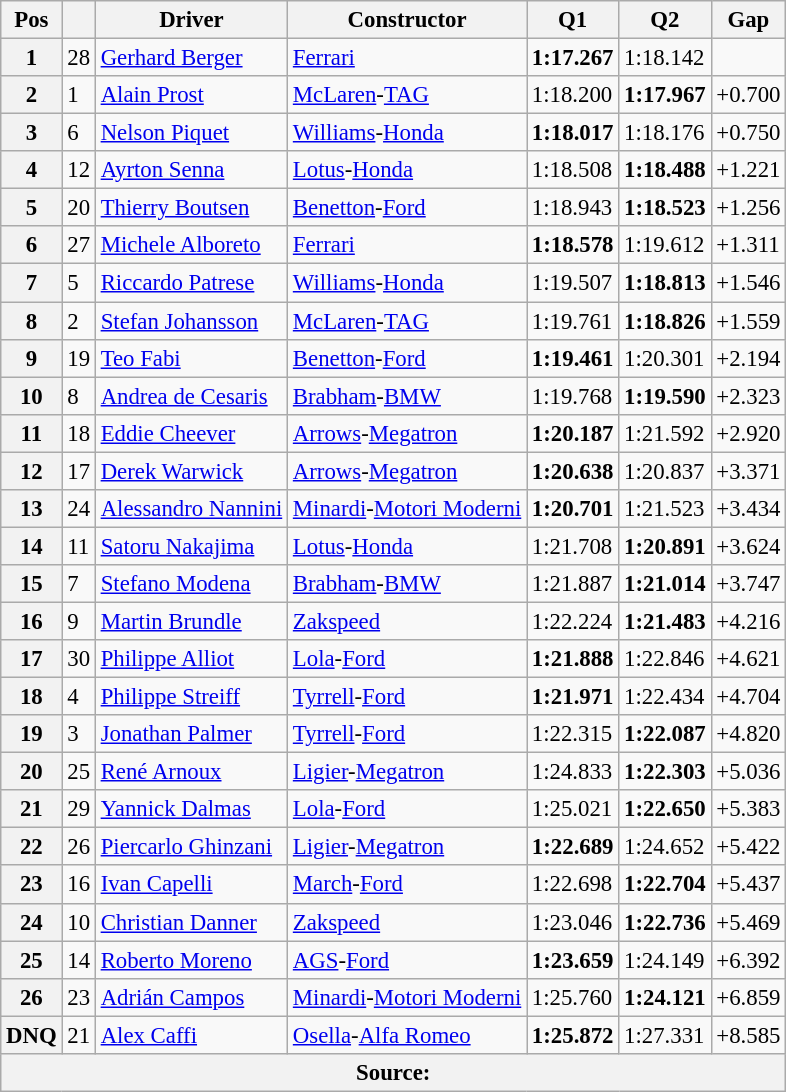<table class="wikitable sortable" style="font-size: 95%;">
<tr>
<th>Pos</th>
<th></th>
<th>Driver</th>
<th>Constructor</th>
<th>Q1</th>
<th>Q2</th>
<th>Gap</th>
</tr>
<tr>
<th>1</th>
<td>28</td>
<td data-sort-value="ber"> <a href='#'>Gerhard Berger</a></td>
<td><a href='#'>Ferrari</a></td>
<td><strong>1:17.267</strong></td>
<td>1:18.142</td>
<td></td>
</tr>
<tr>
<th>2</th>
<td>1</td>
<td data-sort-value="pro"> <a href='#'>Alain Prost</a></td>
<td><a href='#'>McLaren</a>-<a href='#'>TAG</a></td>
<td>1:18.200</td>
<td><strong>1:17.967</strong></td>
<td>+0.700</td>
</tr>
<tr>
<th>3</th>
<td>6</td>
<td data-sort-value="piq"> <a href='#'>Nelson Piquet</a></td>
<td><a href='#'>Williams</a>-<a href='#'>Honda</a></td>
<td><strong>1:18.017</strong></td>
<td>1:18.176</td>
<td>+0.750</td>
</tr>
<tr>
<th>4</th>
<td>12</td>
<td data-sort-value="sen"> <a href='#'>Ayrton Senna</a></td>
<td><a href='#'>Lotus</a>-<a href='#'>Honda</a></td>
<td>1:18.508</td>
<td><strong>1:18.488</strong></td>
<td>+1.221</td>
</tr>
<tr>
<th>5</th>
<td>20</td>
<td data-sort-value="bou"> <a href='#'>Thierry Boutsen</a></td>
<td><a href='#'>Benetton</a>-<a href='#'>Ford</a></td>
<td>1:18.943</td>
<td><strong>1:18.523</strong></td>
<td>+1.256</td>
</tr>
<tr>
<th>6</th>
<td>27</td>
<td data-sort-value="alb"> <a href='#'>Michele Alboreto</a></td>
<td><a href='#'>Ferrari</a></td>
<td><strong>1:18.578</strong></td>
<td>1:19.612</td>
<td>+1.311</td>
</tr>
<tr>
<th>7</th>
<td>5</td>
<td data-sort-value="pat"> <a href='#'>Riccardo Patrese</a></td>
<td><a href='#'>Williams</a>-<a href='#'>Honda</a></td>
<td>1:19.507</td>
<td><strong>1:18.813</strong></td>
<td>+1.546</td>
</tr>
<tr>
<th>8</th>
<td>2</td>
<td data-sort-value="joh"> <a href='#'>Stefan Johansson</a></td>
<td><a href='#'>McLaren</a>-<a href='#'>TAG</a></td>
<td>1:19.761</td>
<td><strong>1:18.826</strong></td>
<td>+1.559</td>
</tr>
<tr>
<th>9</th>
<td>19</td>
<td data-sort-value="fab"> <a href='#'>Teo Fabi</a></td>
<td><a href='#'>Benetton</a>-<a href='#'>Ford</a></td>
<td><strong>1:19.461</strong></td>
<td>1:20.301</td>
<td>+2.194</td>
</tr>
<tr>
<th>10</th>
<td>8</td>
<td data-sort-value="ces"> <a href='#'>Andrea de Cesaris</a></td>
<td><a href='#'>Brabham</a>-<a href='#'>BMW</a></td>
<td>1:19.768</td>
<td><strong>1:19.590</strong></td>
<td>+2.323</td>
</tr>
<tr>
<th>11</th>
<td>18</td>
<td data-sort-value="che"> <a href='#'>Eddie Cheever</a></td>
<td><a href='#'>Arrows</a>-<a href='#'>Megatron</a></td>
<td><strong>1:20.187</strong></td>
<td>1:21.592</td>
<td>+2.920</td>
</tr>
<tr>
<th>12</th>
<td>17</td>
<td data-sort-value="war"> <a href='#'>Derek Warwick</a></td>
<td><a href='#'>Arrows</a>-<a href='#'>Megatron</a></td>
<td><strong>1:20.638</strong></td>
<td>1:20.837</td>
<td>+3.371</td>
</tr>
<tr>
<th>13</th>
<td>24</td>
<td data-sort-value="nan"> <a href='#'>Alessandro Nannini</a></td>
<td><a href='#'>Minardi</a>-<a href='#'>Motori Moderni</a></td>
<td><strong>1:20.701</strong></td>
<td>1:21.523</td>
<td>+3.434</td>
</tr>
<tr>
<th>14</th>
<td>11</td>
<td data-sort-value="nak"> <a href='#'>Satoru Nakajima</a></td>
<td><a href='#'>Lotus</a>-<a href='#'>Honda</a></td>
<td>1:21.708</td>
<td><strong>1:20.891</strong></td>
<td>+3.624</td>
</tr>
<tr>
<th>15</th>
<td>7</td>
<td data-sort-value="mod"> <a href='#'>Stefano Modena</a></td>
<td><a href='#'>Brabham</a>-<a href='#'>BMW</a></td>
<td>1:21.887</td>
<td><strong>1:21.014</strong></td>
<td>+3.747</td>
</tr>
<tr>
<th>16</th>
<td>9</td>
<td data-sort-value="bru"> <a href='#'>Martin Brundle</a></td>
<td><a href='#'>Zakspeed</a></td>
<td>1:22.224</td>
<td><strong>1:21.483</strong></td>
<td>+4.216</td>
</tr>
<tr>
<th>17</th>
<td>30</td>
<td data-sort-value="all"> <a href='#'>Philippe Alliot</a></td>
<td><a href='#'>Lola</a>-<a href='#'>Ford</a></td>
<td><strong>1:21.888</strong></td>
<td>1:22.846</td>
<td>+4.621</td>
</tr>
<tr>
<th>18</th>
<td>4</td>
<td data-sort-value="str"> <a href='#'>Philippe Streiff</a></td>
<td><a href='#'>Tyrrell</a>-<a href='#'>Ford</a></td>
<td><strong>1:21.971</strong></td>
<td>1:22.434</td>
<td>+4.704</td>
</tr>
<tr>
<th>19</th>
<td>3</td>
<td data-sort-value="pal"> <a href='#'>Jonathan Palmer</a></td>
<td><a href='#'>Tyrrell</a>-<a href='#'>Ford</a></td>
<td>1:22.315</td>
<td><strong>1:22.087</strong></td>
<td>+4.820</td>
</tr>
<tr>
<th>20</th>
<td>25</td>
<td data-sort-value="arn"> <a href='#'>René Arnoux</a></td>
<td><a href='#'>Ligier</a>-<a href='#'>Megatron</a></td>
<td>1:24.833</td>
<td><strong>1:22.303</strong></td>
<td>+5.036</td>
</tr>
<tr>
<th>21</th>
<td>29</td>
<td data-sort-value="dal"> <a href='#'>Yannick Dalmas</a></td>
<td><a href='#'>Lola</a>-<a href='#'>Ford</a></td>
<td>1:25.021</td>
<td><strong>1:22.650</strong></td>
<td>+5.383</td>
</tr>
<tr>
<th>22</th>
<td>26</td>
<td data-sort-value="ghi"> <a href='#'>Piercarlo Ghinzani</a></td>
<td><a href='#'>Ligier</a>-<a href='#'>Megatron</a></td>
<td><strong>1:22.689</strong></td>
<td>1:24.652</td>
<td>+5.422</td>
</tr>
<tr>
<th>23</th>
<td>16</td>
<td data-sort-value="cap"> <a href='#'>Ivan Capelli</a></td>
<td><a href='#'>March</a>-<a href='#'>Ford</a></td>
<td>1:22.698</td>
<td><strong>1:22.704</strong></td>
<td>+5.437</td>
</tr>
<tr>
<th>24</th>
<td>10</td>
<td data-sort-value="dan"> <a href='#'>Christian Danner</a></td>
<td><a href='#'>Zakspeed</a></td>
<td>1:23.046</td>
<td><strong>1:22.736</strong></td>
<td>+5.469</td>
</tr>
<tr>
<th>25</th>
<td>14</td>
<td data-sort-value="mor"> <a href='#'>Roberto Moreno</a></td>
<td><a href='#'>AGS</a>-<a href='#'>Ford</a></td>
<td><strong>1:23.659</strong></td>
<td>1:24.149</td>
<td>+6.392</td>
</tr>
<tr>
<th>26</th>
<td>23</td>
<td data-sort-value="cam"> <a href='#'>Adrián Campos</a></td>
<td><a href='#'>Minardi</a>-<a href='#'>Motori Moderni</a></td>
<td>1:25.760</td>
<td><strong>1:24.121</strong></td>
<td>+6.859</td>
</tr>
<tr>
<th data-sort-value="27">DNQ</th>
<td>21</td>
<td data-sort-value="caf"> <a href='#'>Alex Caffi</a></td>
<td><a href='#'>Osella</a>-<a href='#'>Alfa Romeo</a></td>
<td><strong>1:25.872</strong></td>
<td>1:27.331</td>
<td>+8.585</td>
</tr>
<tr>
<th colspan="8">Source:</th>
</tr>
</table>
